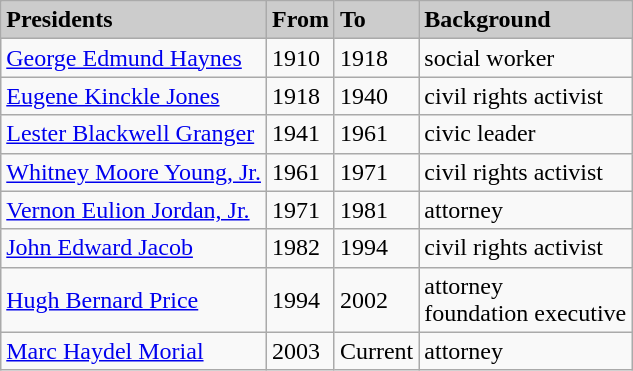<table class="wikitable">
<tr>
<td bgcolor=#cccccc><strong>Presidents</strong></td>
<td bgcolor=#cccccc><strong>From</strong></td>
<td bgcolor=#cccccc><strong>To</strong></td>
<td bgcolor=#cccccc><strong>Background</strong></td>
</tr>
<tr>
<td><a href='#'>George Edmund Haynes</a></td>
<td>1910</td>
<td>1918</td>
<td>social worker</td>
</tr>
<tr>
<td><a href='#'>Eugene Kinckle Jones</a></td>
<td>1918</td>
<td>1940</td>
<td>civil rights activist</td>
</tr>
<tr>
<td><a href='#'>Lester Blackwell Granger</a></td>
<td>1941</td>
<td>1961</td>
<td>civic leader</td>
</tr>
<tr>
<td><a href='#'>Whitney Moore Young, Jr.</a></td>
<td>1961</td>
<td>1971</td>
<td>civil rights activist</td>
</tr>
<tr>
<td><a href='#'>Vernon Eulion Jordan, Jr.</a></td>
<td>1971</td>
<td>1981</td>
<td>attorney</td>
</tr>
<tr>
<td><a href='#'>John Edward Jacob</a></td>
<td>1982</td>
<td>1994</td>
<td>civil rights activist</td>
</tr>
<tr>
<td><a href='#'>Hugh Bernard Price</a></td>
<td>1994</td>
<td>2002</td>
<td>attorney<br>foundation executive</td>
</tr>
<tr>
<td><a href='#'>Marc Haydel Morial</a></td>
<td>2003</td>
<td>Current</td>
<td>attorney<br></td>
</tr>
</table>
